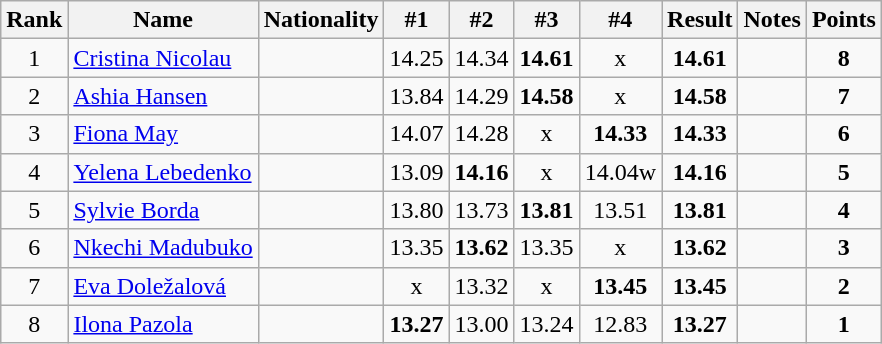<table class="wikitable sortable" style="text-align:center">
<tr>
<th>Rank</th>
<th>Name</th>
<th>Nationality</th>
<th>#1</th>
<th>#2</th>
<th>#3</th>
<th>#4</th>
<th>Result</th>
<th>Notes</th>
<th>Points</th>
</tr>
<tr>
<td>1</td>
<td align=left><a href='#'>Cristina Nicolau</a></td>
<td align=left></td>
<td>14.25</td>
<td>14.34</td>
<td><strong>14.61</strong></td>
<td>x</td>
<td><strong>14.61</strong></td>
<td></td>
<td><strong>8</strong></td>
</tr>
<tr>
<td>2</td>
<td align=left><a href='#'>Ashia Hansen</a></td>
<td align=left></td>
<td>13.84</td>
<td>14.29</td>
<td><strong>14.58</strong></td>
<td>x</td>
<td><strong>14.58</strong></td>
<td></td>
<td><strong>7</strong></td>
</tr>
<tr>
<td>3</td>
<td align=left><a href='#'>Fiona May</a></td>
<td align=left></td>
<td>14.07</td>
<td>14.28</td>
<td>x</td>
<td><strong>14.33</strong></td>
<td><strong>14.33</strong></td>
<td></td>
<td><strong>6</strong></td>
</tr>
<tr>
<td>4</td>
<td align=left><a href='#'>Yelena Lebedenko</a></td>
<td align=left></td>
<td>13.09</td>
<td><strong>14.16</strong></td>
<td>x</td>
<td>14.04w</td>
<td><strong>14.16</strong></td>
<td></td>
<td><strong>5</strong></td>
</tr>
<tr>
<td>5</td>
<td align=left><a href='#'>Sylvie Borda</a></td>
<td align=left></td>
<td>13.80</td>
<td>13.73</td>
<td><strong>13.81</strong></td>
<td>13.51</td>
<td><strong>13.81</strong></td>
<td></td>
<td><strong>4</strong></td>
</tr>
<tr>
<td>6</td>
<td align=left><a href='#'>Nkechi Madubuko</a></td>
<td align=left></td>
<td>13.35</td>
<td><strong>13.62</strong></td>
<td>13.35</td>
<td>x</td>
<td><strong>13.62</strong></td>
<td></td>
<td><strong>3</strong></td>
</tr>
<tr>
<td>7</td>
<td align=left><a href='#'>Eva Doležalová</a></td>
<td align=left></td>
<td>x</td>
<td>13.32</td>
<td>x</td>
<td><strong>13.45</strong></td>
<td><strong>13.45</strong></td>
<td></td>
<td><strong>2</strong></td>
</tr>
<tr>
<td>8</td>
<td align=left><a href='#'>Ilona Pazola</a></td>
<td align=left></td>
<td><strong>13.27</strong></td>
<td>13.00</td>
<td>13.24</td>
<td>12.83</td>
<td><strong>13.27</strong></td>
<td></td>
<td><strong>1</strong></td>
</tr>
</table>
